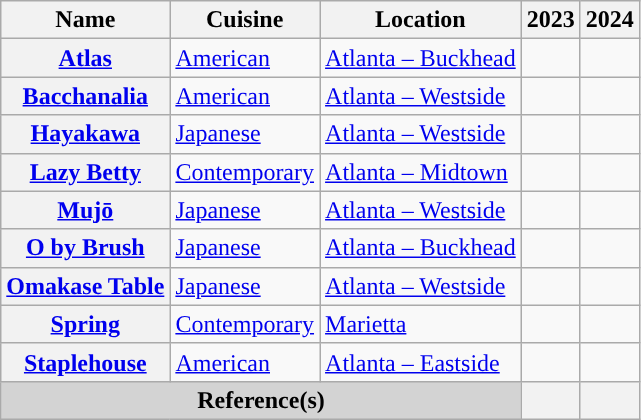<table class="wikitable sortable plainrowheaders" style="text-align:left;"">
<tr>
<th scope="col">Name</th>
<th scope="col">Cuisine</th>
<th scope="col">Location</th>
<th scope="col">2023</th>
<th scope="col">2024</th>
</tr>
<tr>
<th scope="row"><a href='#'>Atlas</a></th>
<td><a href='#'>American</a></td>
<td><a href='#'>Atlanta – Buckhead</a></td>
<td></td>
<td></td>
</tr>
<tr>
<th scope="row"><a href='#'>Bacchanalia</a></th>
<td><a href='#'>American</a></td>
<td><a href='#'>Atlanta – Westside</a></td>
<td></td>
<td></td>
</tr>
<tr>
<th scope="row"><a href='#'>Hayakawa</a></th>
<td><a href='#'>Japanese</a></td>
<td><a href='#'>Atlanta – Westside</a></td>
<td></td>
<td></td>
</tr>
<tr>
<th scope="row"><a href='#'>Lazy Betty</a></th>
<td><a href='#'>Contemporary</a></td>
<td><a href='#'>Atlanta – Midtown</a></td>
<td></td>
<td></td>
</tr>
<tr>
<th scope="row"><a href='#'>Mujō</a></th>
<td><a href='#'>Japanese</a></td>
<td><a href='#'>Atlanta – Westside</a></td>
<td></td>
<td></td>
</tr>
<tr>
<th scope="row"><a href='#'>O by Brush</a></th>
<td><a href='#'>Japanese</a></td>
<td><a href='#'>Atlanta – Buckhead</a></td>
<td></td>
<td></td>
</tr>
<tr>
<th scope="row"><a href='#'>Omakase Table</a></th>
<td><a href='#'>Japanese</a></td>
<td><a href='#'>Atlanta – Westside</a></td>
<td></td>
<td></td>
</tr>
<tr>
<th scope="row"><a href='#'>Spring</a></th>
<td><a href='#'>Contemporary</a></td>
<td><a href='#'>Marietta</a></td>
<td></td>
<td></td>
</tr>
<tr>
<th scope="row"><a href='#'>Staplehouse</a></th>
<td><a href='#'>American</a></td>
<td><a href='#'>Atlanta – Eastside</a></td>
<td></td>
<td></td>
</tr>
<tr>
<th colspan="3" style="text-align: center;background: lightgray;">Reference(s)</th>
<th></th>
<th></th>
</tr>
</table>
